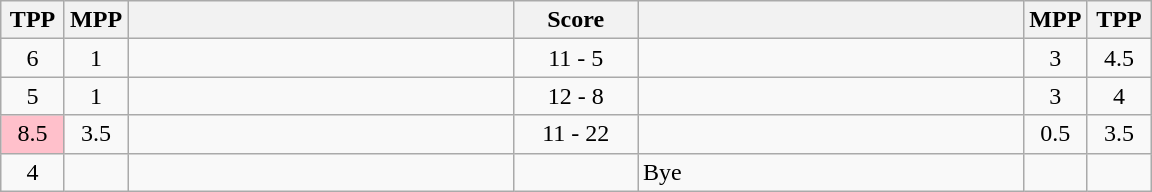<table class="wikitable" style="text-align: center;" |>
<tr>
<th width="35">TPP</th>
<th width="35">MPP</th>
<th width="250"></th>
<th width="75">Score</th>
<th width="250"></th>
<th width="35">MPP</th>
<th width="35">TPP</th>
</tr>
<tr>
<td>6</td>
<td>1</td>
<td style="text-align:left;"><strong></strong></td>
<td>11 - 5</td>
<td style="text-align:left;"></td>
<td>3</td>
<td>4.5</td>
</tr>
<tr>
<td>5</td>
<td>1</td>
<td style="text-align:left;"><strong></strong></td>
<td>12 - 8</td>
<td style="text-align:left;"></td>
<td>3</td>
<td>4</td>
</tr>
<tr>
<td bgcolor=pink>8.5</td>
<td>3.5</td>
<td style="text-align:left;"></td>
<td>11 - 22</td>
<td style="text-align:left;"><strong></strong></td>
<td>0.5</td>
<td>3.5</td>
</tr>
<tr>
<td>4</td>
<td></td>
<td style="text-align:left;"><strong></strong></td>
<td></td>
<td style="text-align:left;">Bye</td>
<td></td>
<td></td>
</tr>
</table>
